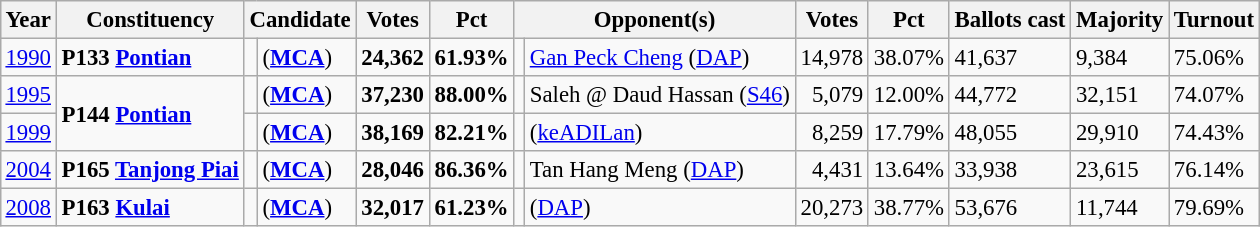<table class="wikitable" style="margin:0.5em ; font-size:95%">
<tr>
<th>Year</th>
<th>Constituency</th>
<th colspan=2>Candidate</th>
<th>Votes</th>
<th>Pct</th>
<th colspan=2>Opponent(s)</th>
<th>Votes</th>
<th>Pct</th>
<th>Ballots cast</th>
<th>Majority</th>
<th>Turnout</th>
</tr>
<tr>
<td><a href='#'>1990</a></td>
<td><strong>P133 <a href='#'>Pontian</a></strong></td>
<td></td>
<td> (<a href='#'><strong>MCA</strong></a>)</td>
<td align="right"><strong>24,362</strong></td>
<td><strong>61.93%</strong></td>
<td></td>
<td><a href='#'>Gan Peck Cheng</a> (<a href='#'>DAP</a>)</td>
<td align="right">14,978</td>
<td>38.07%</td>
<td>41,637</td>
<td>9,384</td>
<td>75.06%</td>
</tr>
<tr>
<td><a href='#'>1995</a></td>
<td rowspan=2><strong>P144 <a href='#'>Pontian</a></strong></td>
<td></td>
<td> (<a href='#'><strong>MCA</strong></a>)</td>
<td align="right"><strong>37,230</strong></td>
<td><strong>88.00%</strong></td>
<td></td>
<td>Saleh @ Daud Hassan (<a href='#'>S46</a>)</td>
<td align="right">5,079</td>
<td>12.00%</td>
<td>44,772</td>
<td>32,151</td>
<td>74.07%</td>
</tr>
<tr>
<td><a href='#'>1999</a></td>
<td></td>
<td> (<a href='#'><strong>MCA</strong></a>)</td>
<td align="right"><strong>38,169</strong></td>
<td><strong>82.21%</strong></td>
<td></td>
<td> (<a href='#'>keADILan</a>)</td>
<td align="right">8,259</td>
<td>17.79%</td>
<td>48,055</td>
<td>29,910</td>
<td>74.43%</td>
</tr>
<tr>
<td><a href='#'>2004</a></td>
<td><strong>P165 <a href='#'>Tanjong Piai</a></strong></td>
<td></td>
<td> (<a href='#'><strong>MCA</strong></a>)</td>
<td align="right"><strong>28,046</strong></td>
<td><strong>86.36%</strong></td>
<td></td>
<td>Tan Hang Meng (<a href='#'>DAP</a>)</td>
<td align="right">4,431</td>
<td>13.64%</td>
<td>33,938</td>
<td>23,615</td>
<td>76.14%</td>
</tr>
<tr>
<td><a href='#'>2008</a></td>
<td><strong>P163 <a href='#'>Kulai</a></strong></td>
<td></td>
<td> (<a href='#'><strong>MCA</strong></a>)</td>
<td align="right"><strong>32,017</strong></td>
<td><strong>61.23%</strong></td>
<td></td>
<td> (<a href='#'>DAP</a>)</td>
<td align="right">20,273</td>
<td>38.77%</td>
<td>53,676</td>
<td>11,744</td>
<td>79.69%</td>
</tr>
</table>
